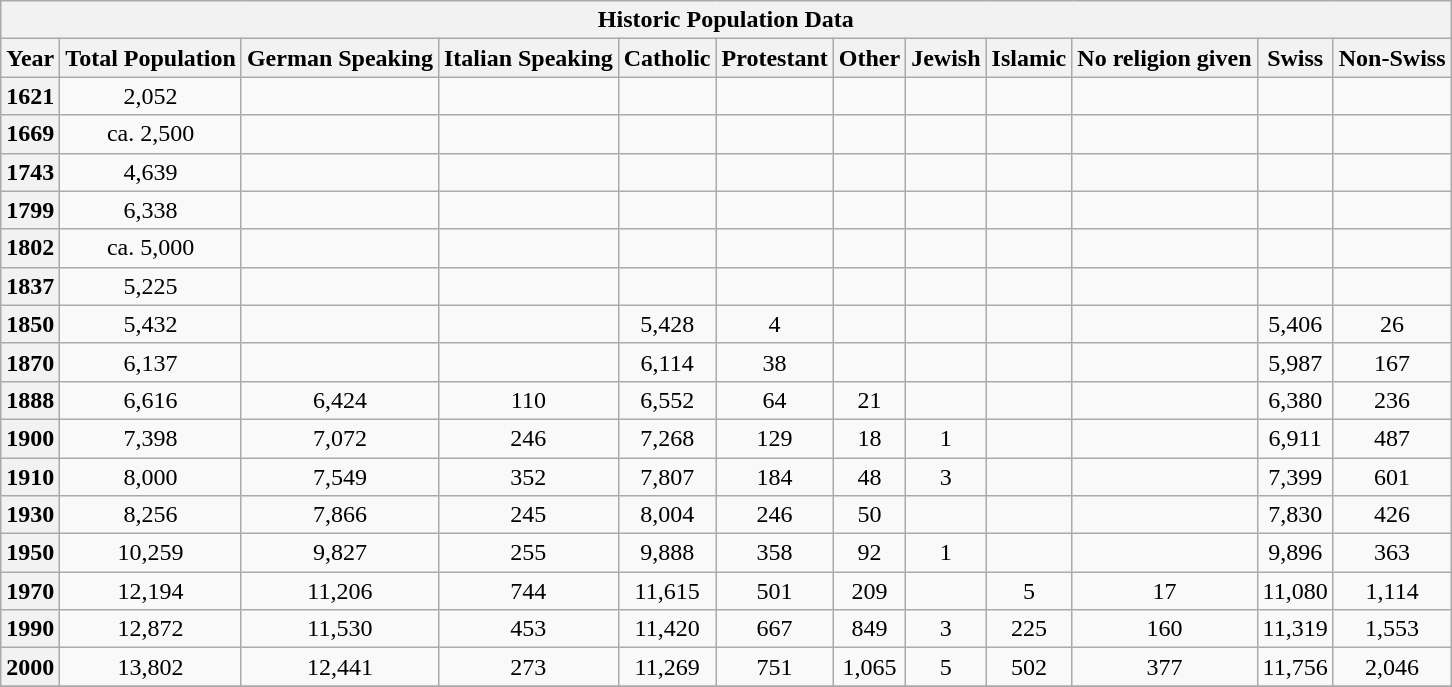<table class="wikitable collapsible collapsed">
<tr>
<th colspan="12">Historic Population Data </th>
</tr>
<tr>
<th>Year</th>
<th>Total Population</th>
<th>German Speaking</th>
<th>Italian Speaking</th>
<th>Catholic</th>
<th>Protestant</th>
<th>Other</th>
<th>Jewish</th>
<th>Islamic</th>
<th>No religion given</th>
<th>Swiss</th>
<th>Non-Swiss</th>
</tr>
<tr>
<th Scope="row">1621</th>
<td align="center">2,052</td>
<td></td>
<td></td>
<td></td>
<td></td>
<td></td>
<td></td>
<td></td>
<td></td>
<td></td>
<td></td>
</tr>
<tr>
<th Scope="row">1669</th>
<td align="center">ca. 2,500</td>
<td></td>
<td></td>
<td></td>
<td></td>
<td></td>
<td></td>
<td></td>
<td></td>
<td></td>
<td></td>
</tr>
<tr>
<th Scope="row">1743</th>
<td align="center">4,639</td>
<td></td>
<td></td>
<td></td>
<td></td>
<td></td>
<td></td>
<td></td>
<td></td>
<td></td>
<td></td>
</tr>
<tr>
<th Scope="row">1799</th>
<td align="center">6,338</td>
<td></td>
<td></td>
<td></td>
<td></td>
<td></td>
<td></td>
<td></td>
<td></td>
<td></td>
<td></td>
</tr>
<tr>
<th Scope="row">1802</th>
<td align="center">ca. 5,000</td>
<td></td>
<td></td>
<td></td>
<td></td>
<td></td>
<td></td>
<td></td>
<td></td>
<td></td>
<td></td>
</tr>
<tr>
<th Scope="row">1837</th>
<td align="center">5,225</td>
<td></td>
<td></td>
<td></td>
<td></td>
<td></td>
<td></td>
<td></td>
<td></td>
<td></td>
<td></td>
</tr>
<tr>
<th scope="row">1850</th>
<td align="center">5,432</td>
<td align="center"></td>
<td align="center"></td>
<td align="center">5,428</td>
<td align="center">4</td>
<td align="center"></td>
<td align="center"></td>
<td align="center"></td>
<td align="center"></td>
<td align="center">5,406</td>
<td align="center">26</td>
</tr>
<tr>
<th scope="row">1870</th>
<td align="center">6,137</td>
<td align="center"></td>
<td align="center"></td>
<td align="center">6,114</td>
<td align="center">38</td>
<td align="center"></td>
<td align="center"></td>
<td align="center"></td>
<td align="center"></td>
<td align="center">5,987</td>
<td align="center">167</td>
</tr>
<tr>
<th scope="row">1888</th>
<td align="center">6,616</td>
<td align="center">6,424</td>
<td align="center">110</td>
<td align="center">6,552</td>
<td align="center">64</td>
<td align="center">21</td>
<td align="center"></td>
<td align="center"></td>
<td align="center"></td>
<td align="center">6,380</td>
<td align="center">236</td>
</tr>
<tr>
<th scope="row">1900</th>
<td align="center">7,398</td>
<td align="center">7,072</td>
<td align="center">246</td>
<td align="center">7,268</td>
<td align="center">129</td>
<td align="center">18</td>
<td align="center">1</td>
<td align="center"></td>
<td align="center"></td>
<td align="center">6,911</td>
<td align="center">487</td>
</tr>
<tr>
<th scope="row">1910</th>
<td align="center">8,000</td>
<td align="center">7,549</td>
<td align="center">352</td>
<td align="center">7,807</td>
<td align="center">184</td>
<td align="center">48</td>
<td align="center">3</td>
<td align="center"></td>
<td align="center"></td>
<td align="center">7,399</td>
<td align="center">601</td>
</tr>
<tr>
<th scope="row">1930</th>
<td align="center">8,256</td>
<td align="center">7,866</td>
<td align="center">245</td>
<td align="center">8,004</td>
<td align="center">246</td>
<td align="center">50</td>
<td align="center"></td>
<td align="center"></td>
<td align="center"></td>
<td align="center">7,830</td>
<td align="center">426</td>
</tr>
<tr>
<th scope="row">1950</th>
<td align="center">10,259</td>
<td align="center">9,827</td>
<td align="center">255</td>
<td align="center">9,888</td>
<td align="center">358</td>
<td align="center">92</td>
<td align="center">1</td>
<td align="center"></td>
<td align="center"></td>
<td align="center">9,896</td>
<td align="center">363</td>
</tr>
<tr>
<th scope="row">1970</th>
<td align="center">12,194</td>
<td align="center">11,206</td>
<td align="center">744</td>
<td align="center">11,615</td>
<td align="center">501</td>
<td align="center">209</td>
<td align="center"></td>
<td align="center">5</td>
<td align="center">17</td>
<td align="center">11,080</td>
<td align="center">1,114</td>
</tr>
<tr>
<th scope="row">1990</th>
<td align="center">12,872</td>
<td align="center">11,530</td>
<td align="center">453</td>
<td align="center">11,420</td>
<td align="center">667</td>
<td align="center">849</td>
<td align="center">3</td>
<td align="center">225</td>
<td align="center">160</td>
<td align="center">11,319</td>
<td align="center">1,553</td>
</tr>
<tr>
<th scope="row">2000</th>
<td align="center">13,802</td>
<td align="center">12,441</td>
<td align="center">273</td>
<td align="center">11,269</td>
<td align="center">751</td>
<td align="center">1,065</td>
<td align="center">5</td>
<td align="center">502</td>
<td align="center">377</td>
<td align="center">11,756</td>
<td align="center">2,046</td>
</tr>
<tr>
</tr>
</table>
